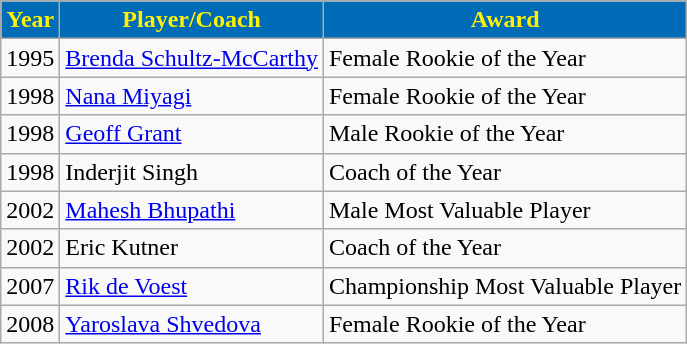<table class="wikitable" style="text-align:left">
<tr>
<th style="background:#006bb6; color:#fff200">Year</th>
<th style="background:#006bb6; color:#fff200">Player/Coach</th>
<th style="background:#006bb6; color:#fff200">Award</th>
</tr>
<tr>
<td align="center">1995</td>
<td><a href='#'>Brenda Schultz-McCarthy</a></td>
<td>Female Rookie of the Year</td>
</tr>
<tr>
<td align="center">1998</td>
<td><a href='#'>Nana Miyagi</a></td>
<td>Female Rookie of the Year</td>
</tr>
<tr>
<td align="center">1998</td>
<td><a href='#'>Geoff Grant</a></td>
<td>Male Rookie of the Year</td>
</tr>
<tr>
<td align="center">1998</td>
<td>Inderjit Singh</td>
<td>Coach of the Year</td>
</tr>
<tr>
<td align="center">2002</td>
<td><a href='#'>Mahesh Bhupathi</a></td>
<td>Male Most Valuable Player</td>
</tr>
<tr>
<td align="center">2002</td>
<td>Eric Kutner</td>
<td>Coach of the Year</td>
</tr>
<tr>
<td align="center">2007</td>
<td><a href='#'>Rik de Voest</a></td>
<td>Championship Most Valuable Player</td>
</tr>
<tr>
<td align="center">2008</td>
<td><a href='#'>Yaroslava Shvedova</a></td>
<td>Female Rookie of the Year</td>
</tr>
</table>
